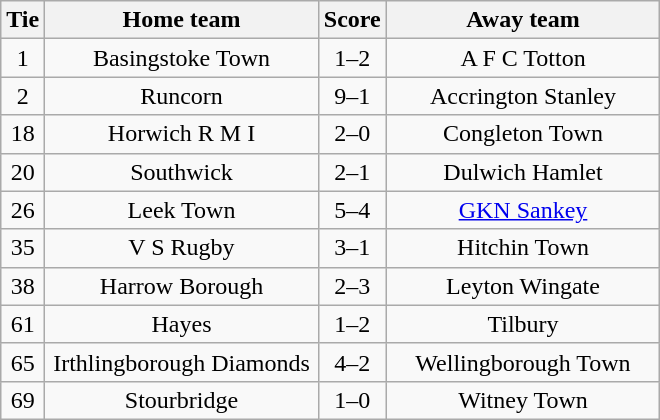<table class="wikitable" style="text-align:center;">
<tr>
<th width=20>Tie</th>
<th width=175>Home team</th>
<th width=20>Score</th>
<th width=175>Away team</th>
</tr>
<tr>
<td>1</td>
<td>Basingstoke Town</td>
<td>1–2</td>
<td>A F C Totton</td>
</tr>
<tr>
<td>2</td>
<td>Runcorn</td>
<td>9–1</td>
<td>Accrington Stanley</td>
</tr>
<tr>
<td>18</td>
<td>Horwich R M I</td>
<td>2–0</td>
<td>Congleton Town</td>
</tr>
<tr>
<td>20</td>
<td>Southwick</td>
<td>2–1</td>
<td>Dulwich Hamlet</td>
</tr>
<tr>
<td>26</td>
<td>Leek Town</td>
<td>5–4</td>
<td><a href='#'>GKN Sankey</a></td>
</tr>
<tr>
<td>35</td>
<td>V S Rugby</td>
<td>3–1</td>
<td>Hitchin Town</td>
</tr>
<tr>
<td>38</td>
<td>Harrow Borough</td>
<td>2–3</td>
<td>Leyton Wingate</td>
</tr>
<tr>
<td>61</td>
<td>Hayes</td>
<td>1–2</td>
<td>Tilbury</td>
</tr>
<tr>
<td>65</td>
<td>Irthlingborough Diamonds</td>
<td>4–2</td>
<td>Wellingborough Town</td>
</tr>
<tr>
<td>69</td>
<td>Stourbridge</td>
<td>1–0</td>
<td>Witney Town</td>
</tr>
</table>
